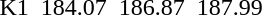<table>
<tr>
<td>K1</td>
<td></td>
<td>184.07</td>
<td></td>
<td>186.87</td>
<td></td>
<td>187.99</td>
</tr>
</table>
